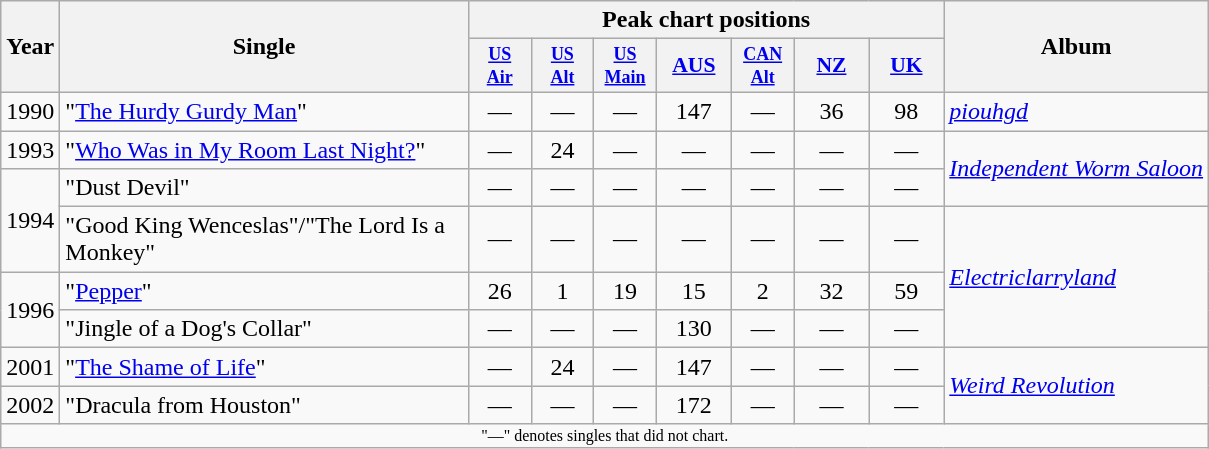<table class="wikitable">
<tr>
<th rowspan=2>Year</th>
<th rowspan=2 width=265>Single</th>
<th colspan=7>Peak chart positions</th>
<th rowspan=2>Album</th>
</tr>
<tr>
<th style="width:3em;font-size:75%"><a href='#'>US<br>Air</a><br></th>
<th style="width:3em;font-size:75%"><a href='#'>US<br>Alt</a><br></th>
<th style="width:3em;font-size:75%"><a href='#'>US<br>Main</a><br></th>
<th scope="col" style="width:3em;font-size:90%;"><a href='#'>AUS</a><br></th>
<th style="width:3em;font-size:75%"><a href='#'>CAN<br>Alt</a><br></th>
<th scope="col" style="width:3em;font-size:90%;"><a href='#'>NZ</a><br></th>
<th style="width:3em;font-size:90%"><a href='#'>UK</a><br></th>
</tr>
<tr>
<td align="center" rowspan="1">1990</td>
<td>"<a href='#'>The Hurdy Gurdy Man</a>"</td>
<td align="center">—</td>
<td align="center">—</td>
<td align="center">—</td>
<td align="center">147</td>
<td align="center">—</td>
<td align="center">36</td>
<td align="center">98</td>
<td align="left" rowspan="1"><em><a href='#'>piouhgd</a></em></td>
</tr>
<tr>
<td align="center" rowspan="1">1993</td>
<td>"<a href='#'>Who Was in My Room Last Night?</a>"</td>
<td align="center">—</td>
<td align="center">24</td>
<td align="center">—</td>
<td align="center">—</td>
<td align="center">—</td>
<td align="center">—</td>
<td align="center">—</td>
<td align="left" rowspan="2"><em><a href='#'>Independent Worm Saloon</a></em></td>
</tr>
<tr>
<td align="center" rowspan="2">1994</td>
<td>"Dust Devil"</td>
<td align="center">—</td>
<td align="center">—</td>
<td align="center">—</td>
<td align="center">—</td>
<td align="center">—</td>
<td align="center">—</td>
<td align="center">—</td>
</tr>
<tr>
<td>"Good King Wenceslas"/"The Lord Is a Monkey"</td>
<td align="center">—</td>
<td align="center">—</td>
<td align="center">—</td>
<td align="center">—</td>
<td align="center">—</td>
<td align="center">—</td>
<td align="center">—</td>
<td align="left" rowspan="3"><em><a href='#'>Electriclarryland</a></em></td>
</tr>
<tr>
<td align="center" rowspan="2">1996</td>
<td>"<a href='#'>Pepper</a>"</td>
<td align="center">26</td>
<td align="center">1</td>
<td align="center">19</td>
<td align="center">15</td>
<td align="center">2</td>
<td align="center">32</td>
<td align="center">59</td>
</tr>
<tr>
<td>"Jingle of a Dog's Collar"</td>
<td align="center">—</td>
<td align="center">—</td>
<td align="center">—</td>
<td align="center">130</td>
<td align="center">—</td>
<td align="center">—</td>
<td align="center">—</td>
</tr>
<tr>
<td align="center" rowspan="1">2001</td>
<td>"<a href='#'>The Shame of Life</a>"</td>
<td align="center">—</td>
<td align="center">24</td>
<td align="center">—</td>
<td align="center">147</td>
<td align="center">—</td>
<td align="center">—</td>
<td align="center">—</td>
<td align="left" rowspan="2"><em><a href='#'>Weird Revolution</a></em></td>
</tr>
<tr>
<td align="center" rowspan="1">2002</td>
<td>"Dracula from Houston"</td>
<td align="center">—</td>
<td align="center">—</td>
<td align="center">—</td>
<td align="center">172</td>
<td align="center">—</td>
<td align="center">—</td>
<td align="center">—</td>
</tr>
<tr>
<td align="center" colspan="16" style="font-size: 8pt">"—" denotes singles that did not chart.</td>
</tr>
</table>
